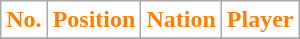<table class="wikitable sortable">
<tr>
<th style="background-color:#FFF; color:#FF7F00;" scope=col>No.</th>
<th style="background-color:#FFF; color:#FF7F00;" scope=col>Position</th>
<th style="background-color:#FFF; color:#FF7F00;" scope=col>Nation</th>
<th style="background-color:#FFF; color:#FF7F00;" scope=col>Player</th>
</tr>
<tr>
</tr>
</table>
